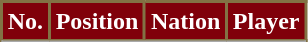<table class="wikitable sortable">
<tr>
<th style="background:#80000A; color:#FFFFFF; border:2px solid #827244;;">No.</th>
<th style="background:#80000A; color:#FFFFFF; border:2px solid #827244;;">Position</th>
<th style="background:#80000A; color:#FFFFFF; border:2px solid #827244;;">Nation</th>
<th style="background:#80000A; color:#FFFFFF; border:2px solid #827244;;">Player</th>
</tr>
<tr>
</tr>
<tr>
</tr>
</table>
